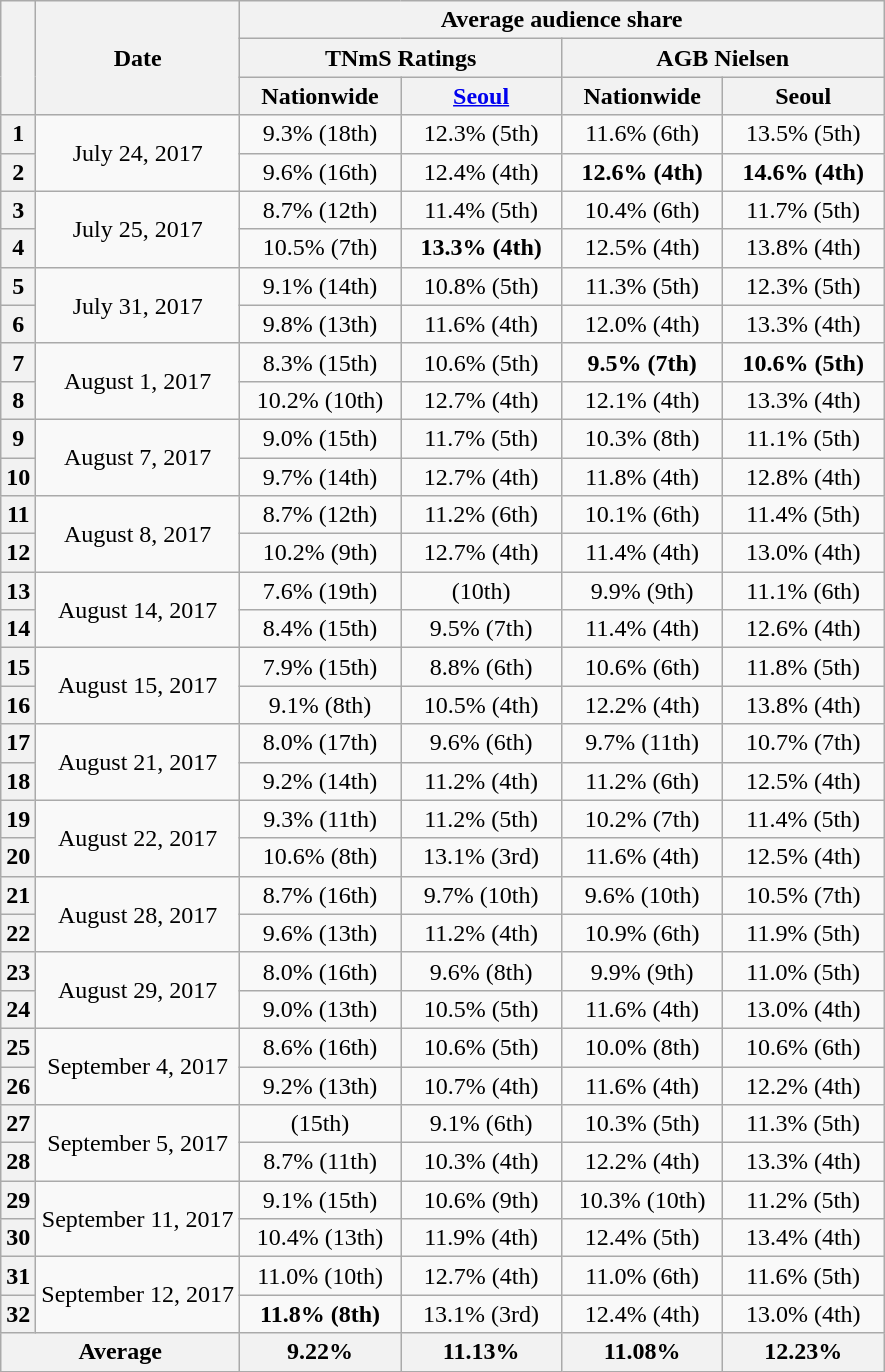<table class="wikitable" style="text-align:center">
<tr>
<th rowspan="3"></th>
<th rowspan="3">Date</th>
<th colspan="4">Average audience share</th>
</tr>
<tr>
<th colspan="2">TNmS Ratings</th>
<th colspan="2">AGB Nielsen</th>
</tr>
<tr>
<th width="100">Nationwide</th>
<th width="100"><a href='#'>Seoul</a></th>
<th width="100">Nationwide</th>
<th width="100">Seoul</th>
</tr>
<tr>
<th>1</th>
<td rowspan="2">July 24, 2017</td>
<td>9.3% (18th)</td>
<td>12.3% (5th)</td>
<td>11.6% (6th)</td>
<td>13.5% (5th)</td>
</tr>
<tr>
<th>2</th>
<td>9.6% (16th)</td>
<td>12.4% (4th)</td>
<td><span><strong>12.6% (4th)</strong></span></td>
<td><span><strong>14.6% (4th)</strong></span></td>
</tr>
<tr>
<th>3</th>
<td rowspan="2">July 25, 2017</td>
<td>8.7% (12th)</td>
<td>11.4% (5th)</td>
<td>10.4% (6th)</td>
<td>11.7% (5th)</td>
</tr>
<tr>
<th>4</th>
<td>10.5% (7th)</td>
<td><span><strong>13.3% (4th)</strong></span></td>
<td>12.5% (4th)</td>
<td>13.8% (4th)</td>
</tr>
<tr>
<th>5</th>
<td rowspan="2">July 31, 2017</td>
<td>9.1% (14th)</td>
<td>10.8% (5th)</td>
<td>11.3% (5th)</td>
<td>12.3% (5th)</td>
</tr>
<tr>
<th>6</th>
<td>9.8% (13th)</td>
<td>11.6% (4th)</td>
<td>12.0% (4th)</td>
<td>13.3% (4th)</td>
</tr>
<tr>
<th>7</th>
<td rowspan="2">August 1, 2017</td>
<td>8.3% (15th)</td>
<td>10.6% (5th)</td>
<td><span><strong>9.5% (7th)</strong></span></td>
<td><span><strong>10.6% (5th)</strong></span></td>
</tr>
<tr>
<th>8</th>
<td>10.2% (10th)</td>
<td>12.7% (4th)</td>
<td>12.1% (4th)</td>
<td>13.3% (4th)</td>
</tr>
<tr>
<th>9</th>
<td rowspan="2">August 7, 2017</td>
<td>9.0% (15th)</td>
<td>11.7% (5th)</td>
<td>10.3% (8th)</td>
<td>11.1% (5th)</td>
</tr>
<tr>
<th>10</th>
<td>9.7% (14th)</td>
<td>12.7% (4th)</td>
<td>11.8% (4th)</td>
<td>12.8% (4th)</td>
</tr>
<tr>
<th>11</th>
<td rowspan="2">August 8, 2017</td>
<td>8.7% (12th)</td>
<td>11.2% (6th)</td>
<td>10.1% (6th)</td>
<td>11.4% (5th)</td>
</tr>
<tr>
<th>12</th>
<td>10.2% (9th)</td>
<td>12.7% (4th)</td>
<td>11.4% (4th)</td>
<td>13.0% (4th)</td>
</tr>
<tr>
<th>13</th>
<td rowspan="2">August 14, 2017</td>
<td>7.6% (19th)</td>
<td> (10th)</td>
<td>9.9% (9th)</td>
<td>11.1% (6th)</td>
</tr>
<tr>
<th>14</th>
<td>8.4% (15th)</td>
<td>9.5% (7th)</td>
<td>11.4% (4th)</td>
<td>12.6% (4th)</td>
</tr>
<tr>
<th>15</th>
<td rowspan="2">August 15, 2017</td>
<td>7.9% (15th)</td>
<td>8.8% (6th)</td>
<td>10.6% (6th)</td>
<td>11.8% (5th)</td>
</tr>
<tr>
<th>16</th>
<td>9.1% (8th)</td>
<td>10.5% (4th)</td>
<td>12.2% (4th)</td>
<td>13.8% (4th)</td>
</tr>
<tr>
<th>17</th>
<td rowspan="2">August 21, 2017</td>
<td>8.0% (17th)</td>
<td>9.6% (6th)</td>
<td>9.7% (11th)</td>
<td>10.7% (7th)</td>
</tr>
<tr>
<th>18</th>
<td>9.2% (14th)</td>
<td>11.2% (4th)</td>
<td>11.2% (6th)</td>
<td>12.5% (4th)</td>
</tr>
<tr>
<th>19</th>
<td rowspan="2">August 22, 2017</td>
<td>9.3% (11th)</td>
<td>11.2% (5th)</td>
<td>10.2% (7th)</td>
<td>11.4% (5th)</td>
</tr>
<tr>
<th>20</th>
<td>10.6% (8th)</td>
<td>13.1% (3rd)</td>
<td>11.6% (4th)</td>
<td>12.5% (4th)</td>
</tr>
<tr>
<th>21</th>
<td rowspan="2">August 28, 2017</td>
<td>8.7% (16th)</td>
<td>9.7% (10th)</td>
<td>9.6% (10th)</td>
<td>10.5% (7th)</td>
</tr>
<tr>
<th>22</th>
<td>9.6% (13th)</td>
<td>11.2% (4th)</td>
<td>10.9% (6th)</td>
<td>11.9% (5th)</td>
</tr>
<tr>
<th>23</th>
<td rowspan="2">August 29, 2017</td>
<td>8.0% (16th)</td>
<td>9.6% (8th)</td>
<td>9.9% (9th)</td>
<td>11.0% (5th)</td>
</tr>
<tr>
<th>24</th>
<td>9.0% (13th)</td>
<td>10.5% (5th)</td>
<td>11.6% (4th)</td>
<td>13.0% (4th)</td>
</tr>
<tr>
<th>25</th>
<td rowspan="2">September 4, 2017</td>
<td>8.6% (16th)</td>
<td>10.6% (5th)</td>
<td>10.0% (8th)</td>
<td>10.6% (6th)</td>
</tr>
<tr>
<th>26</th>
<td>9.2% (13th)</td>
<td>10.7% (4th)</td>
<td>11.6% (4th)</td>
<td>12.2% (4th)</td>
</tr>
<tr>
<th>27</th>
<td rowspan="2">September 5, 2017</td>
<td> (15th)</td>
<td>9.1% (6th)</td>
<td>10.3% (5th)</td>
<td>11.3% (5th)</td>
</tr>
<tr>
<th>28</th>
<td>8.7% (11th)</td>
<td>10.3% (4th)</td>
<td>12.2% (4th)</td>
<td>13.3% (4th)</td>
</tr>
<tr>
<th>29</th>
<td rowspan="2">September 11, 2017</td>
<td>9.1% (15th)</td>
<td>10.6% (9th)</td>
<td>10.3% (10th)</td>
<td>11.2% (5th)</td>
</tr>
<tr>
<th>30</th>
<td>10.4% (13th)</td>
<td>11.9% (4th)</td>
<td>12.4% (5th)</td>
<td>13.4% (4th)</td>
</tr>
<tr>
<th>31</th>
<td rowspan="2">September 12, 2017</td>
<td>11.0% (10th)</td>
<td>12.7% (4th)</td>
<td>11.0% (6th)</td>
<td>11.6% (5th)</td>
</tr>
<tr>
<th>32</th>
<td><span><strong>11.8% (8th)</strong></span></td>
<td>13.1% (3rd)</td>
<td>12.4% (4th)</td>
<td>13.0% (4th)</td>
</tr>
<tr>
<th colspan="2">Average</th>
<th><strong>9.22%</strong></th>
<th><strong>11.13%</strong></th>
<th><strong>11.08%</strong></th>
<th><strong>12.23%</strong></th>
</tr>
</table>
